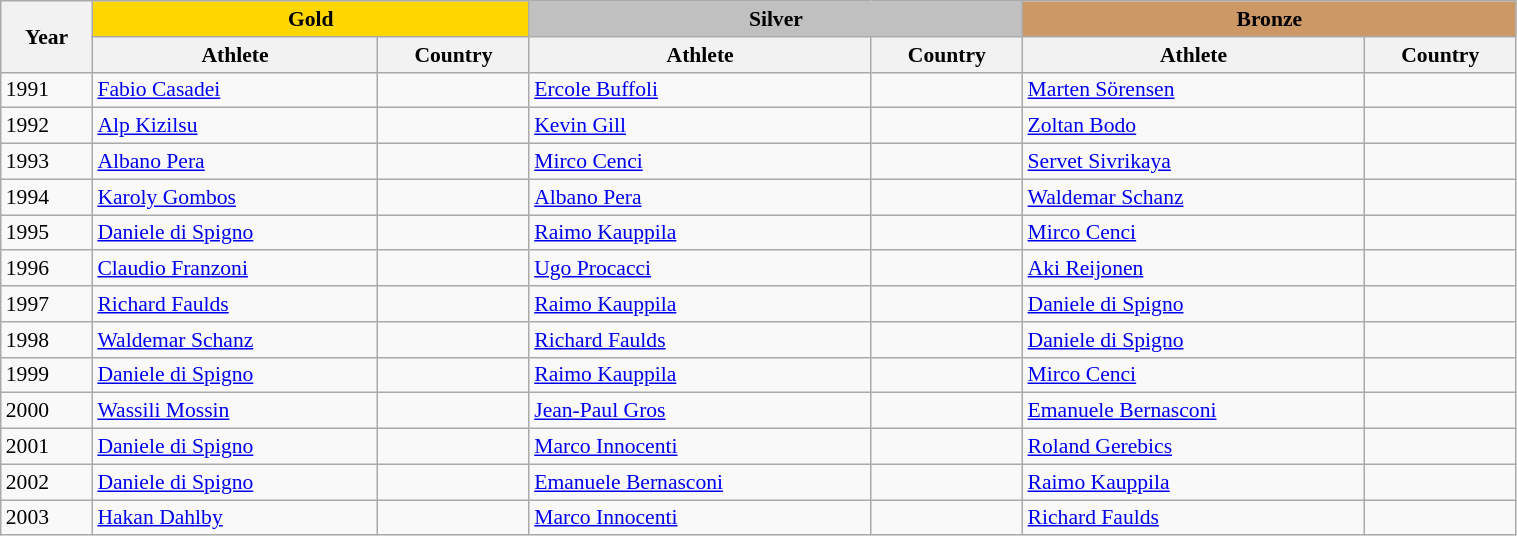<table class="wikitable" width=80% style="font-size:90%; text-align:left;">
<tr align=center>
<th rowspan=2>Year</th>
<td colspan=2 bgcolor=gold><strong>Gold</strong></td>
<td colspan=2 bgcolor=silver><strong>Silver</strong></td>
<td colspan=2 bgcolor=cc9966><strong>Bronze</strong></td>
</tr>
<tr>
<th>Athlete</th>
<th>Country</th>
<th>Athlete</th>
<th>Country</th>
<th>Athlete</th>
<th>Country</th>
</tr>
<tr>
<td>1991</td>
<td><a href='#'>Fabio Casadei</a></td>
<td></td>
<td><a href='#'>Ercole Buffoli</a></td>
<td></td>
<td><a href='#'>Marten Sörensen</a></td>
<td></td>
</tr>
<tr>
<td>1992</td>
<td><a href='#'>Alp Kizilsu</a></td>
<td></td>
<td><a href='#'>Kevin Gill</a></td>
<td></td>
<td><a href='#'>Zoltan Bodo</a></td>
<td></td>
</tr>
<tr>
<td>1993</td>
<td><a href='#'>Albano Pera</a></td>
<td></td>
<td><a href='#'>Mirco Cenci</a></td>
<td></td>
<td><a href='#'>Servet Sivrikaya</a></td>
<td></td>
</tr>
<tr>
<td>1994</td>
<td><a href='#'>Karoly Gombos</a></td>
<td></td>
<td><a href='#'>Albano Pera</a></td>
<td></td>
<td><a href='#'>Waldemar Schanz</a></td>
<td></td>
</tr>
<tr>
<td>1995</td>
<td><a href='#'>Daniele di Spigno</a></td>
<td></td>
<td><a href='#'>Raimo Kauppila</a></td>
<td></td>
<td><a href='#'>Mirco Cenci</a></td>
<td></td>
</tr>
<tr>
<td>1996</td>
<td><a href='#'>Claudio Franzoni</a></td>
<td></td>
<td><a href='#'>Ugo Procacci</a></td>
<td></td>
<td><a href='#'>Aki Reijonen</a></td>
<td></td>
</tr>
<tr>
<td>1997</td>
<td><a href='#'>Richard Faulds</a></td>
<td></td>
<td><a href='#'>Raimo Kauppila</a></td>
<td></td>
<td><a href='#'>Daniele di Spigno</a></td>
<td></td>
</tr>
<tr>
<td>1998</td>
<td><a href='#'>Waldemar Schanz</a></td>
<td></td>
<td><a href='#'>Richard Faulds</a></td>
<td></td>
<td><a href='#'>Daniele di Spigno</a></td>
<td></td>
</tr>
<tr>
<td>1999</td>
<td><a href='#'>Daniele di Spigno</a></td>
<td></td>
<td><a href='#'>Raimo Kauppila</a></td>
<td></td>
<td><a href='#'>Mirco Cenci</a></td>
<td></td>
</tr>
<tr>
<td>2000</td>
<td><a href='#'>Wassili Mossin</a></td>
<td></td>
<td><a href='#'>Jean-Paul Gros</a></td>
<td></td>
<td><a href='#'>Emanuele Bernasconi</a></td>
<td></td>
</tr>
<tr>
<td>2001</td>
<td><a href='#'>Daniele di Spigno</a></td>
<td></td>
<td><a href='#'>Marco Innocenti</a></td>
<td></td>
<td><a href='#'>Roland Gerebics</a></td>
<td></td>
</tr>
<tr>
<td>2002</td>
<td><a href='#'>Daniele di Spigno</a></td>
<td></td>
<td><a href='#'>Emanuele Bernasconi</a></td>
<td></td>
<td><a href='#'>Raimo Kauppila</a></td>
<td></td>
</tr>
<tr>
<td>2003</td>
<td><a href='#'>Hakan Dahlby</a></td>
<td></td>
<td><a href='#'>Marco Innocenti</a></td>
<td></td>
<td><a href='#'>Richard Faulds</a></td>
<td></td>
</tr>
</table>
